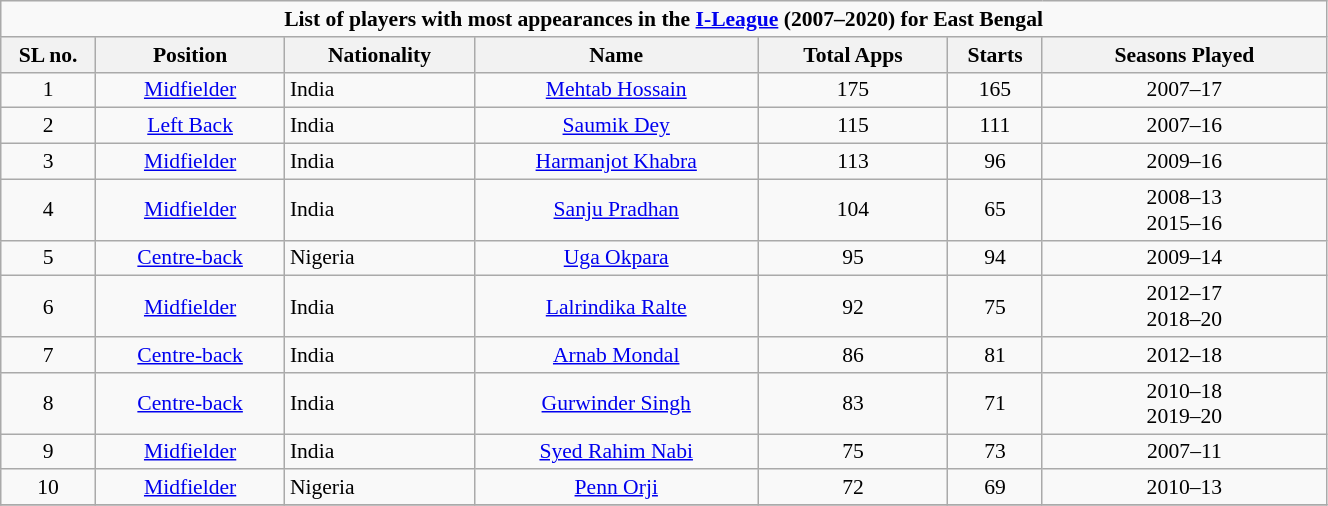<table class="wikitable" style="font-size:90%; width:70%; text-align:center">
<tr>
<td Colspan="7"><strong>List of players with most appearances in the <a href='#'>I-League</a> (2007–2020) for East Bengal</strong></td>
</tr>
<tr>
<th width="5%">SL no.</th>
<th width="10%">Position</th>
<th width="10%">Nationality</th>
<th width="15%">Name</th>
<th width="10%">Total Apps</th>
<th width="5%">Starts</th>
<th width="15%">Seasons Played</th>
</tr>
<tr>
<td>1</td>
<td><a href='#'>Midfielder</a></td>
<td align="left"> India</td>
<td><a href='#'>Mehtab Hossain</a></td>
<td>175</td>
<td>165</td>
<td>2007–17</td>
</tr>
<tr>
<td>2</td>
<td><a href='#'>Left Back</a></td>
<td align="left"> India</td>
<td><a href='#'>Saumik Dey</a></td>
<td>115</td>
<td>111</td>
<td>2007–16</td>
</tr>
<tr>
<td>3</td>
<td><a href='#'>Midfielder</a></td>
<td align="left"> India</td>
<td><a href='#'>Harmanjot Khabra</a></td>
<td>113</td>
<td>96</td>
<td>2009–16</td>
</tr>
<tr>
<td>4</td>
<td><a href='#'>Midfielder</a></td>
<td align="left"> India</td>
<td><a href='#'>Sanju Pradhan</a></td>
<td>104</td>
<td>65</td>
<td>2008–13<br>2015–16</td>
</tr>
<tr>
<td>5</td>
<td><a href='#'>Centre-back</a></td>
<td align="left"> Nigeria</td>
<td><a href='#'>Uga Okpara</a></td>
<td>95</td>
<td>94</td>
<td>2009–14</td>
</tr>
<tr>
<td>6</td>
<td><a href='#'>Midfielder</a></td>
<td align="left"> India</td>
<td><a href='#'>Lalrindika Ralte</a></td>
<td>92</td>
<td>75</td>
<td>2012–17<br>2018–20</td>
</tr>
<tr>
<td>7</td>
<td><a href='#'>Centre-back</a></td>
<td align="left"> India</td>
<td><a href='#'>Arnab Mondal</a></td>
<td>86</td>
<td>81</td>
<td>2012–18</td>
</tr>
<tr>
<td>8</td>
<td><a href='#'>Centre-back</a></td>
<td align="left"> India</td>
<td><a href='#'>Gurwinder Singh</a></td>
<td>83</td>
<td>71</td>
<td>2010–18<br>2019–20</td>
</tr>
<tr>
<td>9</td>
<td><a href='#'>Midfielder</a></td>
<td align="left"> India</td>
<td><a href='#'>Syed Rahim Nabi</a></td>
<td>75</td>
<td>73</td>
<td>2007–11</td>
</tr>
<tr>
<td>10</td>
<td><a href='#'>Midfielder</a></td>
<td align="left"> Nigeria</td>
<td><a href='#'>Penn Orji</a></td>
<td>72</td>
<td>69</td>
<td>2010–13</td>
</tr>
<tr>
</tr>
</table>
